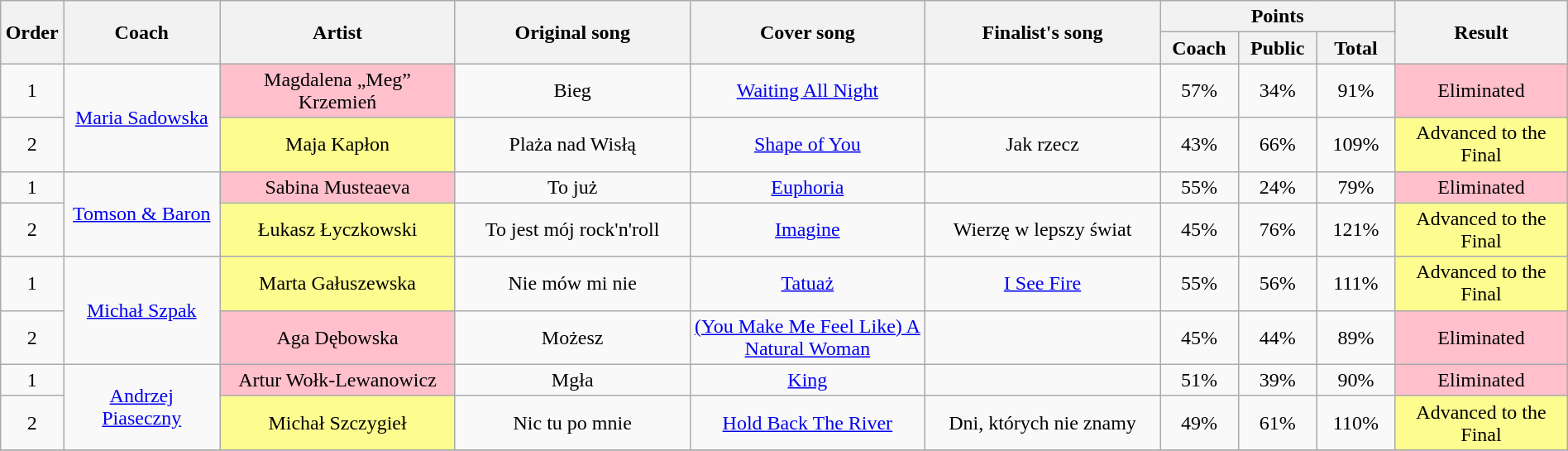<table class="wikitable" style="text-align: center; width:100%;">
<tr>
<th width="04%" rowspan="2">Order</th>
<th width="10%" rowspan="2">Coach</th>
<th width="15%" rowspan="2">Artist</th>
<th width="15%" rowspan="2">Original song</th>
<th width="15%" rowspan="2">Cover song</th>
<th width="15%" rowspan="2">Finalist's song</th>
<th width="15%" colspan="3">Points</th>
<th width="11%" rowspan="2">Result</th>
</tr>
<tr>
<th width="05%">Coach</th>
<th width="05%">Public</th>
<th width="05%">Total</th>
</tr>
<tr>
<td>1</td>
<td rowspan="2"><a href='#'>Maria Sadowska</a></td>
<td style="background:pink;">Magdalena „Meg” Krzemień</td>
<td>Bieg</td>
<td><a href='#'>Waiting All Night</a></td>
<td></td>
<td>57%</td>
<td>34%</td>
<td>91%</td>
<td style="background:pink;">Eliminated</td>
</tr>
<tr>
<td>2</td>
<td style="background:#fdfc8f;">Maja Kapłon</td>
<td>Plaża nad Wisłą</td>
<td><a href='#'>Shape of You</a></td>
<td>Jak rzecz</td>
<td>43%</td>
<td>66%</td>
<td>109%</td>
<td style="background:#fdfc8f;">Advanced to the Final</td>
</tr>
<tr>
<td>1</td>
<td rowspan="2"><a href='#'>Tomson & Baron</a></td>
<td style="background:pink;">Sabina Musteaeva</td>
<td>To już</td>
<td><a href='#'>Euphoria</a></td>
<td></td>
<td>55%</td>
<td>24%</td>
<td>79%</td>
<td style="background:pink;">Eliminated</td>
</tr>
<tr>
<td>2</td>
<td style="background:#fdfc8f">Łukasz Łyczkowski</td>
<td>To jest mój rock'n'roll</td>
<td><a href='#'>Imagine</a></td>
<td>Wierzę w lepszy świat</td>
<td>45%</td>
<td>76%</td>
<td>121%</td>
<td style="background:#fdfc8f;">Advanced to the Final</td>
</tr>
<tr>
<td>1</td>
<td rowspan="2"><a href='#'>Michał Szpak</a></td>
<td style="background:#fdfc8f;">Marta Gałuszewska</td>
<td>Nie mów mi nie</td>
<td><a href='#'>Tatuaż</a></td>
<td><a href='#'>I See Fire</a></td>
<td>55%</td>
<td>56%</td>
<td>111%</td>
<td style="background:#fdfc8f;">Advanced to the Final</td>
</tr>
<tr>
<td>2</td>
<td style="background:pink">Aga Dębowska</td>
<td>Możesz</td>
<td><a href='#'>(You Make Me Feel Like) A Natural Woman</a></td>
<td></td>
<td>45%</td>
<td>44%</td>
<td>89%</td>
<td style="background:pink;">Eliminated</td>
</tr>
<tr>
<td>1</td>
<td rowspan="2"><a href='#'>Andrzej Piaseczny</a></td>
<td style="background:pink">Artur Wołk-Lewanowicz</td>
<td>Mgła</td>
<td><a href='#'>King</a></td>
<td></td>
<td>51%</td>
<td>39%</td>
<td>90%</td>
<td style="background:pink;">Eliminated</td>
</tr>
<tr>
<td>2</td>
<td style="background:#fdfc8f;">Michał Szczygieł</td>
<td>Nic tu po mnie</td>
<td><a href='#'>Hold Back The River</a></td>
<td>Dni, których nie znamy</td>
<td>49%</td>
<td>61%</td>
<td>110%</td>
<td style="background:#fdfc8f;">Advanced to the Final</td>
</tr>
<tr>
</tr>
</table>
